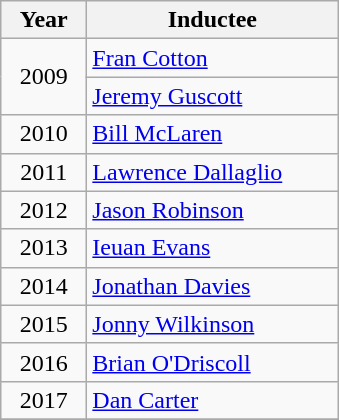<table class="wikitable">
<tr>
<th width=50>Year</th>
<th width=160>Inductee</th>
</tr>
<tr>
<td align=center rowspan=2>2009</td>
<td> <a href='#'>Fran Cotton</a></td>
</tr>
<tr>
<td> <a href='#'>Jeremy Guscott</a></td>
</tr>
<tr>
<td align=center>2010</td>
<td> <a href='#'>Bill McLaren</a></td>
</tr>
<tr>
<td align=center>2011</td>
<td> <a href='#'>Lawrence Dallaglio</a></td>
</tr>
<tr>
<td align=center>2012</td>
<td> <a href='#'>Jason Robinson</a></td>
</tr>
<tr>
<td align=center>2013</td>
<td> <a href='#'>Ieuan Evans</a></td>
</tr>
<tr>
<td align=center>2014</td>
<td> <a href='#'>Jonathan Davies</a></td>
</tr>
<tr>
<td align=center>2015</td>
<td> <a href='#'>Jonny Wilkinson</a></td>
</tr>
<tr>
<td align=center>2016</td>
<td> <a href='#'>Brian O'Driscoll</a></td>
</tr>
<tr>
<td align=center>2017</td>
<td> <a href='#'>Dan Carter</a></td>
</tr>
<tr>
</tr>
</table>
